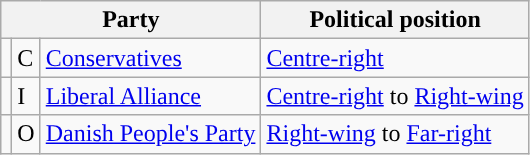<table class="wikitable">
<tr>
<th colspan="3">Party</th>
<th>Political position</th>
</tr>
<tr>
<td></td>
<td>C</td>
<td><a href='#'>Conservatives</a></td>
<td><a href='#'>Centre-right</a></td>
</tr>
<tr>
<td></td>
<td>I</td>
<td><a href='#'>Liberal Alliance</a></td>
<td><a href='#'>Centre-right</a> to <a href='#'>Right-wing</a></td>
</tr>
<tr>
<td></td>
<td>O</td>
<td><a href='#'>Danish People's Party</a></td>
<td><a href='#'>Right-wing</a> to  <a href='#'>Far-right</a></td>
</tr>
</table>
